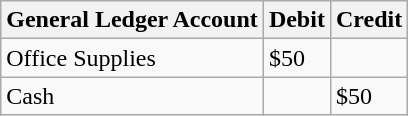<table class="wikitable">
<tr>
<th>General Ledger Account</th>
<th>Debit</th>
<th>Credit</th>
</tr>
<tr>
<td>Office Supplies</td>
<td>$50</td>
<td></td>
</tr>
<tr>
<td>Cash</td>
<td></td>
<td>$50</td>
</tr>
</table>
